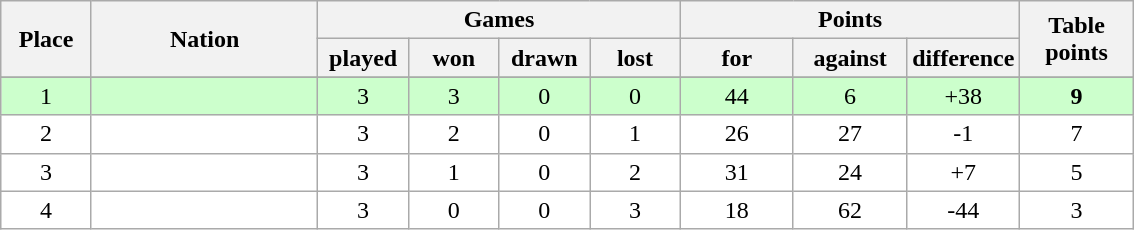<table class="wikitable">
<tr>
<th rowspan=2 width="8%">Place</th>
<th rowspan=2 width="20%">Nation</th>
<th colspan=4 width="32%">Games</th>
<th colspan=3 width="30%">Points</th>
<th rowspan=2 width="10%">Table<br>points</th>
</tr>
<tr>
<th width="8%">played</th>
<th width="8%">won</th>
<th width="8%">drawn</th>
<th width="8%">lost</th>
<th width="10%">for</th>
<th width="10%">against</th>
<th width="10%">difference</th>
</tr>
<tr>
</tr>
<tr bgcolor=#ccffcc align=center>
<td>1</td>
<td align=left><strong></strong></td>
<td>3</td>
<td>3</td>
<td>0</td>
<td>0</td>
<td>44</td>
<td>6</td>
<td>+38</td>
<td><strong>9</strong></td>
</tr>
<tr bgcolor=#ffffff align=center>
<td>2</td>
<td align=left></td>
<td>3</td>
<td>2</td>
<td>0</td>
<td>1</td>
<td>26</td>
<td>27</td>
<td>-1</td>
<td>7</td>
</tr>
<tr bgcolor=#ffffff align=center>
<td>3</td>
<td align=left></td>
<td>3</td>
<td>1</td>
<td>0</td>
<td>2</td>
<td>31</td>
<td>24</td>
<td>+7</td>
<td>5</td>
</tr>
<tr bgcolor=#ffffff align=center>
<td>4</td>
<td align=left></td>
<td>3</td>
<td>0</td>
<td>0</td>
<td>3</td>
<td>18</td>
<td>62</td>
<td>-44</td>
<td>3</td>
</tr>
</table>
